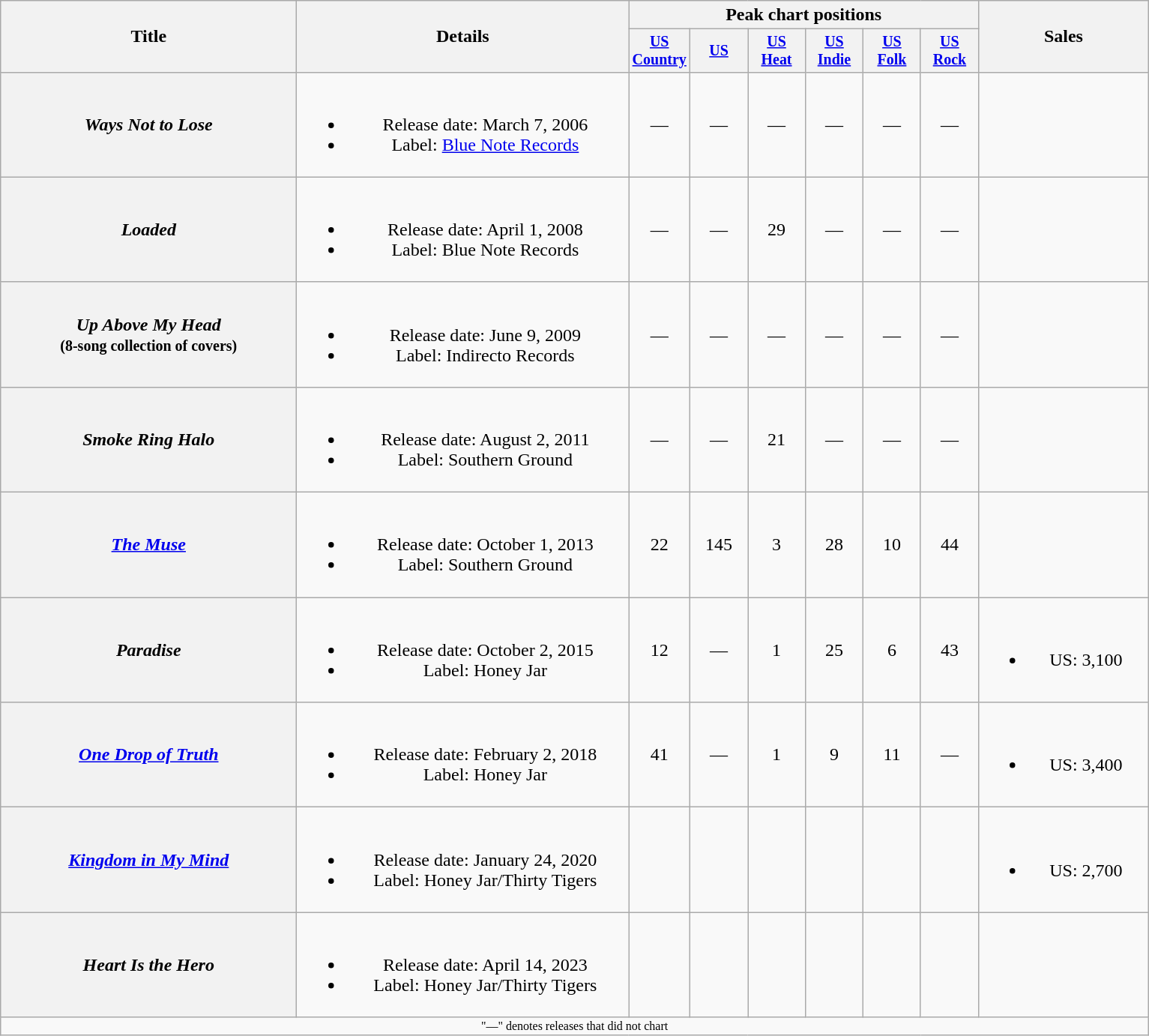<table class="wikitable plainrowheaders" style="text-align:center;">
<tr>
<th rowspan="2" style="width:16em;">Title</th>
<th rowspan="2" style="width:18em;">Details</th>
<th colspan="6">Peak chart positions</th>
<th rowspan="2" style="width:9em;">Sales</th>
</tr>
<tr style="font-size:smaller;">
<th style="width:45px;"><a href='#'>US Country</a><br></th>
<th style="width:45px;"><a href='#'>US</a><br></th>
<th style="width:45px;"><a href='#'>US Heat</a><br></th>
<th style="width:45px;"><a href='#'>US Indie</a><br></th>
<th style="width:45px;"><a href='#'>US Folk</a><br></th>
<th style="width:45px;"><a href='#'>US Rock</a><br></th>
</tr>
<tr>
<th scope="row"><em>Ways Not to Lose</em></th>
<td><br><ul><li>Release date: March 7, 2006</li><li>Label: <a href='#'>Blue Note Records</a></li></ul></td>
<td>—</td>
<td>—</td>
<td>—</td>
<td>—</td>
<td>—</td>
<td>—</td>
<td></td>
</tr>
<tr>
<th scope="row"><em>Loaded</em></th>
<td><br><ul><li>Release date: April 1, 2008</li><li>Label: Blue Note Records</li></ul></td>
<td>—</td>
<td>—</td>
<td>29</td>
<td>—</td>
<td>—</td>
<td>—</td>
<td></td>
</tr>
<tr>
<th scope="row"><em>Up Above My Head</em> <br><small>(8-song collection of covers)</small></th>
<td><br><ul><li>Release date: June 9, 2009</li><li>Label: Indirecto Records</li></ul></td>
<td>—</td>
<td>—</td>
<td>—</td>
<td>—</td>
<td>—</td>
<td>—</td>
<td></td>
</tr>
<tr>
<th scope="row"><em>Smoke Ring Halo</em></th>
<td><br><ul><li>Release date: August 2, 2011</li><li>Label: Southern Ground</li></ul></td>
<td>—</td>
<td>—</td>
<td>21</td>
<td>—</td>
<td>—</td>
<td>—</td>
<td></td>
</tr>
<tr>
<th scope="row"><em><a href='#'>The Muse</a></em></th>
<td><br><ul><li>Release date: October 1, 2013</li><li>Label: Southern Ground</li></ul></td>
<td>22</td>
<td>145</td>
<td>3</td>
<td>28</td>
<td>10</td>
<td>44</td>
<td></td>
</tr>
<tr>
<th scope="row"><em>Paradise</em></th>
<td><br><ul><li>Release date: October 2, 2015</li><li>Label: Honey Jar</li></ul></td>
<td>12</td>
<td>—</td>
<td>1</td>
<td>25</td>
<td>6</td>
<td>43</td>
<td><br><ul><li>US: 3,100</li></ul></td>
</tr>
<tr>
<th scope="row"><em><a href='#'>One Drop of Truth</a></em></th>
<td><br><ul><li>Release date: February 2, 2018</li><li>Label: Honey Jar</li></ul></td>
<td>41</td>
<td>—</td>
<td>1</td>
<td>9</td>
<td>11</td>
<td>—</td>
<td><br><ul><li>US: 3,400</li></ul></td>
</tr>
<tr>
<th scope="row"><em><a href='#'>Kingdom in My Mind</a></em></th>
<td><br><ul><li>Release date: January 24, 2020</li><li>Label: Honey Jar/Thirty Tigers</li></ul></td>
<td></td>
<td></td>
<td></td>
<td></td>
<td></td>
<td></td>
<td><br><ul><li>US: 2,700</li></ul></td>
</tr>
<tr>
<th scope="row"><em>Heart Is the Hero</em></th>
<td><br><ul><li>Release date: April 14, 2023</li><li>Label: Honey Jar/Thirty Tigers</li></ul></td>
<td></td>
<td></td>
<td></td>
<td></td>
<td></td>
<td></td>
<td></td>
</tr>
<tr>
<td colspan="9" style="font-size:8pt">"—" denotes releases that did not chart</td>
</tr>
</table>
